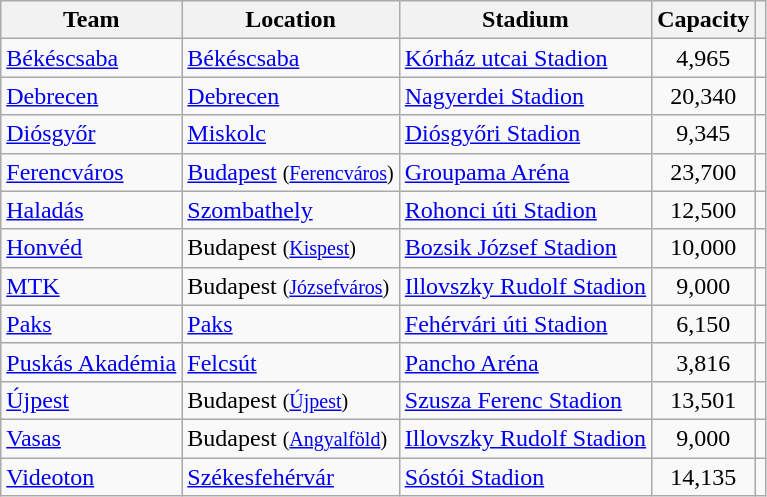<table class="wikitable sortable">
<tr>
<th>Team</th>
<th>Location</th>
<th>Stadium</th>
<th>Capacity</th>
<th></th>
</tr>
<tr>
<td><a href='#'>Békéscsaba</a></td>
<td><a href='#'>Békéscsaba</a></td>
<td><a href='#'>Kórház utcai Stadion</a></td>
<td align="center">4,965</td>
<td align=center></td>
</tr>
<tr>
<td><a href='#'>Debrecen</a></td>
<td><a href='#'>Debrecen</a></td>
<td><a href='#'>Nagyerdei Stadion</a></td>
<td align="center">20,340</td>
<td align=center></td>
</tr>
<tr>
<td><a href='#'>Diósgyőr</a></td>
<td><a href='#'>Miskolc</a></td>
<td><a href='#'>Diósgyőri Stadion</a></td>
<td align="center">9,345</td>
<td align=center></td>
</tr>
<tr>
<td><a href='#'>Ferencváros</a></td>
<td><a href='#'>Budapest</a> <small>(<a href='#'>Ferencváros</a>)</small></td>
<td><a href='#'>Groupama Aréna</a></td>
<td align="center">23,700</td>
<td align=center></td>
</tr>
<tr>
<td><a href='#'>Haladás</a></td>
<td><a href='#'>Szombathely</a></td>
<td><a href='#'>Rohonci úti Stadion</a></td>
<td align="center">12,500</td>
<td align=center></td>
</tr>
<tr>
<td><a href='#'>Honvéd</a></td>
<td>Budapest <small>(<a href='#'>Kispest</a>)</small></td>
<td><a href='#'>Bozsik József Stadion</a></td>
<td align="center">10,000</td>
<td align=center></td>
</tr>
<tr>
<td><a href='#'>MTK</a></td>
<td>Budapest <small>(<a href='#'>Józsefváros</a>)</small></td>
<td><a href='#'>Illovszky Rudolf Stadion</a></td>
<td align="center">9,000</td>
<td align=center></td>
</tr>
<tr>
<td><a href='#'>Paks</a></td>
<td><a href='#'>Paks</a></td>
<td><a href='#'>Fehérvári úti Stadion</a></td>
<td align="center">6,150</td>
<td align=center></td>
</tr>
<tr>
<td><a href='#'>Puskás Akadémia</a></td>
<td><a href='#'>Felcsút</a></td>
<td><a href='#'>Pancho Aréna</a></td>
<td align="center">3,816</td>
<td align=center></td>
</tr>
<tr>
<td><a href='#'>Újpest</a></td>
<td>Budapest <small>(<a href='#'>Újpest</a>)</small></td>
<td><a href='#'>Szusza Ferenc Stadion</a></td>
<td align="center">13,501</td>
<td align=center></td>
</tr>
<tr>
<td><a href='#'>Vasas</a></td>
<td>Budapest <small>(<a href='#'>Angyalföld</a>)</small></td>
<td><a href='#'>Illovszky Rudolf Stadion</a></td>
<td align="center">9,000</td>
<td align=center></td>
</tr>
<tr>
<td><a href='#'>Videoton</a></td>
<td><a href='#'>Székesfehérvár</a></td>
<td><a href='#'>Sóstói Stadion</a></td>
<td align="center">14,135</td>
<td align=center></td>
</tr>
</table>
